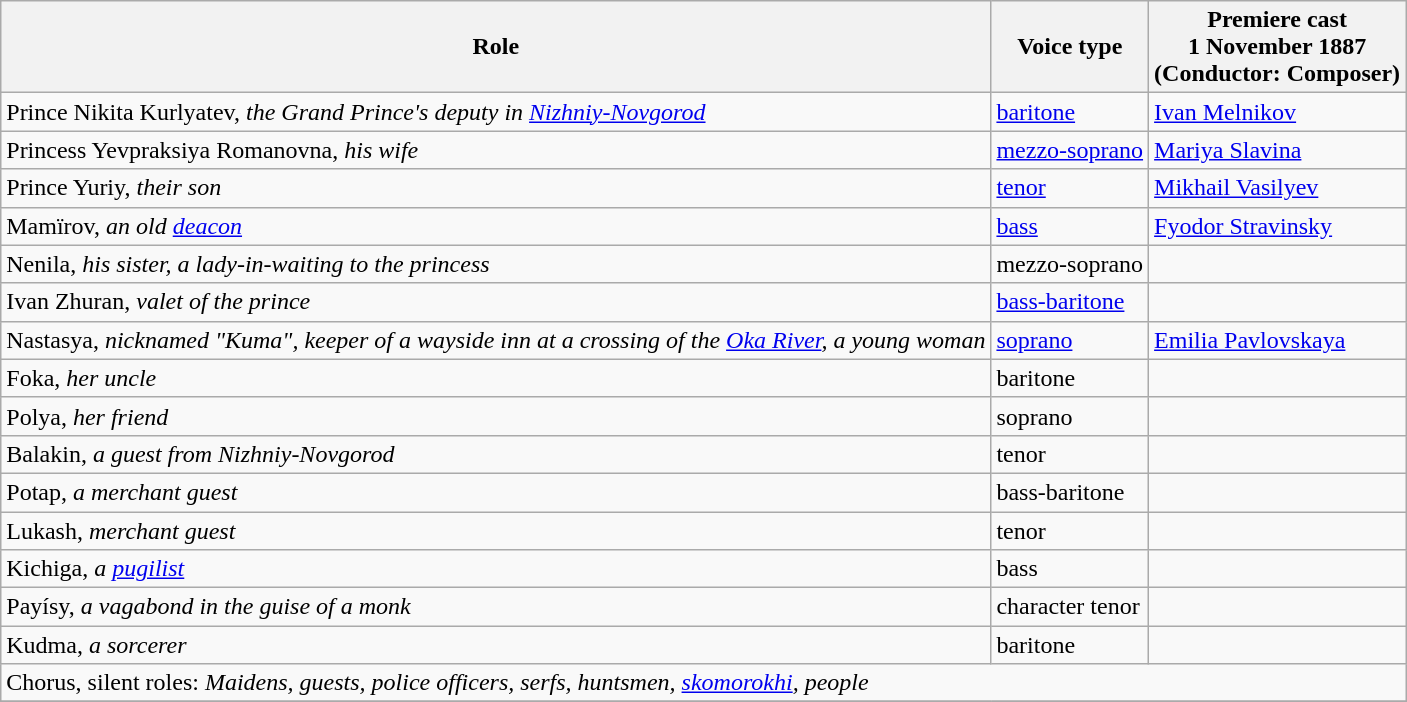<table class="wikitable">
<tr>
<th>Role</th>
<th>Voice type</th>
<th>Premiere cast<br>1 November 1887<br>(Conductor: Composer)</th>
</tr>
<tr>
<td>Prince Nikita Kurlyatev, <em>the Grand Prince's deputy in <a href='#'>Nizhniy-Novgorod</a></em></td>
<td><a href='#'>baritone</a></td>
<td><a href='#'>Ivan Melnikov</a></td>
</tr>
<tr>
<td>Princess Yevpraksiya Romanovna, <em>his wife</em></td>
<td><a href='#'>mezzo-soprano</a></td>
<td><a href='#'>Mariya Slavina</a></td>
</tr>
<tr>
<td>Prince Yuriy, <em>their son</em></td>
<td><a href='#'>tenor</a></td>
<td><a href='#'>Mikhail Vasilyev</a></td>
</tr>
<tr>
<td>Mamïrov, <em>an old <a href='#'>deacon</a></em></td>
<td><a href='#'>bass</a></td>
<td><a href='#'>Fyodor Stravinsky</a></td>
</tr>
<tr>
<td>Nenila, <em>his sister, a lady-in-waiting to the princess</em></td>
<td>mezzo-soprano</td>
<td></td>
</tr>
<tr>
<td>Ivan Zhuran, <em>valet of the prince</em></td>
<td><a href='#'>bass-baritone</a></td>
<td></td>
</tr>
<tr>
<td>Nastasya, <em>nicknamed "Kuma", keeper of a wayside inn at a crossing of the <a href='#'>Oka River</a>, a young woman</em></td>
<td><a href='#'>soprano</a></td>
<td><a href='#'>Emilia Pavlovskaya</a></td>
</tr>
<tr>
<td>Foka, <em>her uncle</em></td>
<td>baritone</td>
<td></td>
</tr>
<tr>
<td>Polya, <em>her friend</em></td>
<td>soprano</td>
<td></td>
</tr>
<tr>
<td>Balakin, <em>a guest from Nizhniy-Novgorod</em></td>
<td>tenor</td>
<td></td>
</tr>
<tr>
<td>Potap, <em>a merchant guest</em></td>
<td>bass-baritone</td>
<td></td>
</tr>
<tr>
<td>Lukash, <em>merchant guest</em></td>
<td>tenor</td>
<td></td>
</tr>
<tr>
<td>Kichiga, <em>a <a href='#'>pugilist</a></em></td>
<td>bass</td>
<td></td>
</tr>
<tr>
<td>Payísy, <em>a vagabond in the guise of a monk</em></td>
<td>character tenor</td>
<td></td>
</tr>
<tr>
<td>Kudma, <em> a sorcerer</em></td>
<td>baritone</td>
<td></td>
</tr>
<tr>
<td colspan="3">Chorus, silent roles: <em>Maidens, guests, police officers, serfs, huntsmen, <a href='#'>skomorokhi</a>, people</em></td>
</tr>
<tr>
</tr>
</table>
